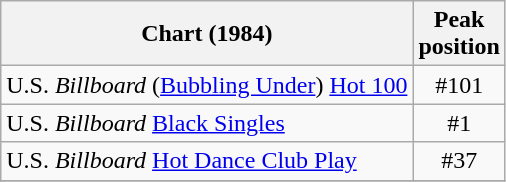<table class="wikitable sortable">
<tr>
<th>Chart (1984)</th>
<th>Peak<br>position </th>
</tr>
<tr>
<td>U.S. <em>Billboard</em> (<a href='#'>Bubbling Under</a>) <a href='#'>Hot 100</a></td>
<td style="text-align:center;">#101</td>
</tr>
<tr>
<td>U.S. <em>Billboard</em> <a href='#'>Black Singles</a></td>
<td align="center">#1</td>
</tr>
<tr>
<td>U.S. <em>Billboard</em> <a href='#'>Hot Dance Club Play</a></td>
<td style="text-align:center;">#37</td>
</tr>
<tr>
</tr>
</table>
